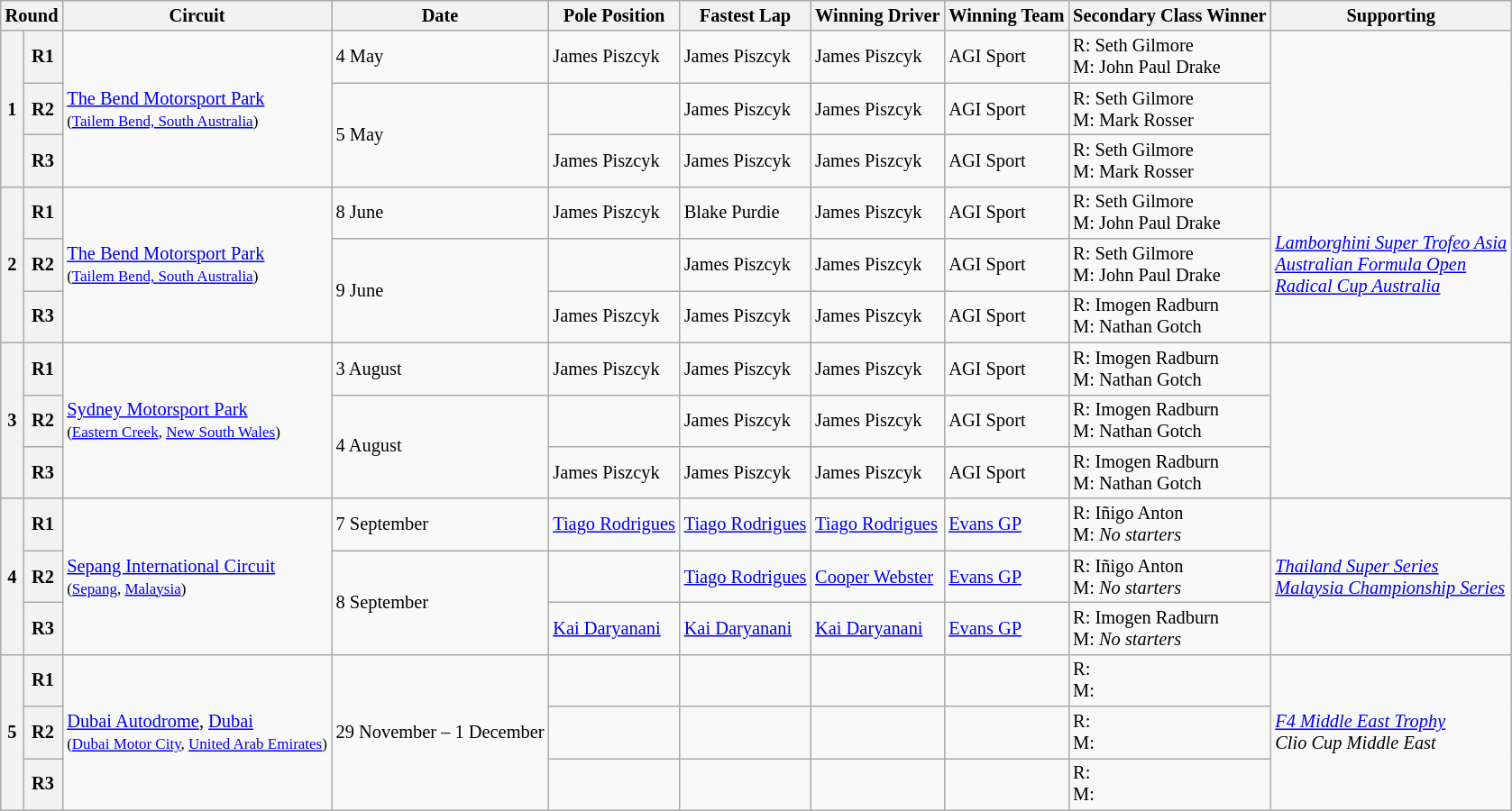<table class="wikitable" style="font-size:85%">
<tr>
<th colspan=2>Round</th>
<th>Circuit</th>
<th>Date</th>
<th nowrap>Pole Position</th>
<th nowrap>Fastest Lap</th>
<th nowrap>Winning Driver</th>
<th nowrap>Winning Team</th>
<th nowrap>Secondary Class Winner</th>
<th>Supporting</th>
</tr>
<tr>
<th rowspan=3>1</th>
<th>R1</th>
<td rowspan=3> <a href='#'>The Bend Motorsport Park</a><br><small>(<a href='#'>Tailem Bend, South Australia</a>)</small></td>
<td>4 May</td>
<td> James Piszcyk</td>
<td> James Piszcyk</td>
<td> James Piszcyk</td>
<td> AGI Sport</td>
<td>R:  Seth Gilmore<br> M:  John Paul Drake</td>
<td rowspan=3></td>
</tr>
<tr>
<th>R2</th>
<td rowspan=2>5 May</td>
<td></td>
<td> James Piszcyk</td>
<td> James Piszcyk</td>
<td> AGI Sport</td>
<td>R:  Seth Gilmore<br> M:  Mark Rosser</td>
</tr>
<tr>
<th>R3</th>
<td> James Piszcyk</td>
<td> James Piszcyk</td>
<td> James Piszcyk</td>
<td> AGI Sport</td>
<td>R:  Seth Gilmore<br> M:  Mark Rosser</td>
</tr>
<tr>
<th rowspan=3>2</th>
<th>R1</th>
<td rowspan=3> <a href='#'>The Bend Motorsport Park</a><br><small>(<a href='#'>Tailem Bend, South Australia</a>)</small></td>
<td>8 June</td>
<td> James Piszcyk</td>
<td> Blake Purdie</td>
<td> James Piszcyk</td>
<td> AGI Sport</td>
<td>R:  Seth Gilmore<br> M:  John Paul Drake</td>
<td rowspan=3><em><a href='#'>Lamborghini Super Trofeo Asia</a><br><a href='#'>Australian Formula Open</a><br><a href='#'>Radical Cup Australia</a></em></td>
</tr>
<tr>
<th>R2</th>
<td rowspan=2>9 June</td>
<td></td>
<td> James Piszcyk</td>
<td> James Piszcyk</td>
<td> AGI Sport</td>
<td>R:  Seth Gilmore<br> M:  John Paul Drake</td>
</tr>
<tr>
<th>R3</th>
<td> James Piszcyk</td>
<td> James Piszcyk</td>
<td> James Piszcyk</td>
<td> AGI Sport</td>
<td>R:  Imogen Radburn<br> M:  Nathan Gotch</td>
</tr>
<tr>
<th rowspan=3>3</th>
<th>R1</th>
<td rowspan=3 nowrap> <a href='#'>Sydney Motorsport Park</a><br><small>(<a href='#'>Eastern Creek</a>, <a href='#'>New South Wales</a>)</small></td>
<td>3 August</td>
<td> James Piszcyk</td>
<td> James Piszcyk</td>
<td> James Piszcyk</td>
<td> AGI Sport</td>
<td>R:  Imogen Radburn<br> M:  Nathan Gotch</td>
<td rowspan=3></td>
</tr>
<tr>
<th>R2</th>
<td rowspan=2>4 August</td>
<td></td>
<td> James Piszcyk</td>
<td> James Piszcyk</td>
<td> AGI Sport</td>
<td>R:  Imogen Radburn<br> M:  Nathan Gotch</td>
</tr>
<tr>
<th>R3</th>
<td> James Piszcyk</td>
<td> James Piszcyk</td>
<td> James Piszcyk</td>
<td> AGI Sport</td>
<td nowrap>R:  Imogen Radburn<br> M:  Nathan Gotch</td>
</tr>
<tr>
<th rowspan=3>4</th>
<th>R1</th>
<td rowspan=3 nowrap> <a href='#'>Sepang International Circuit</a><br><small>(<a href='#'>Sepang</a>, <a href='#'>Malaysia</a>)</small></td>
<td>7 September</td>
<td nowrap> <a href='#'>Tiago Rodrigues</a></td>
<td nowrap> <a href='#'>Tiago Rodrigues</a></td>
<td nowrap> <a href='#'>Tiago Rodrigues</a></td>
<td nowrap> <a href='#'>Evans GP</a></td>
<td>R:  Iñigo Anton<br> M: <em>No starters</em></td>
<td rowspan=3 nowrap><em><a href='#'>Thailand Super Series</a><br><a href='#'>Malaysia Championship Series</a></em></td>
</tr>
<tr>
<th>R2</th>
<td rowspan=2>8 September</td>
<td></td>
<td> <a href='#'>Tiago Rodrigues</a></td>
<td> <a href='#'>Cooper Webster</a></td>
<td> <a href='#'>Evans GP</a></td>
<td>R:  Iñigo Anton<br> M: <em>No starters</em></td>
</tr>
<tr>
<th>R3</th>
<td nowrap> <a href='#'>Kai Daryanani</a></td>
<td nowrap> <a href='#'>Kai Daryanani</a></td>
<td nowrap> <a href='#'>Kai Daryanani</a></td>
<td> <a href='#'>Evans GP</a></td>
<td nowrap>R:  Imogen Radburn<br> M: <em>No starters</em></td>
</tr>
<tr>
<th rowspan=3>5</th>
<th>R1</th>
<td rowspan=3 nowrap> <a href='#'>Dubai Autodrome</a>, <a href='#'>Dubai</a><br><small>(<a href='#'>Dubai Motor City</a>, <a href='#'>United Arab Emirates</a>)</small></td>
<td rowspan=3 nowrap>29 November – 1 December</td>
<td></td>
<td></td>
<td></td>
<td></td>
<td>R: <br> M:</td>
<td rowspan=3><em><a href='#'>F4 Middle East Trophy</a><br>Clio Cup Middle East</em></td>
</tr>
<tr>
<th>R2</th>
<td></td>
<td></td>
<td></td>
<td></td>
<td>R: <br> M:</td>
</tr>
<tr>
<th>R3</th>
<td></td>
<td></td>
<td></td>
<td></td>
<td>R: <br> M:</td>
</tr>
</table>
